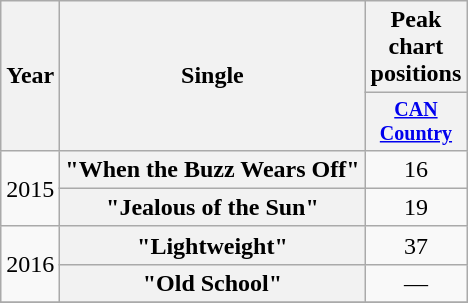<table class="wikitable plainrowheaders" style="text-align:center;">
<tr>
<th rowspan="2">Year</th>
<th rowspan="2">Single</th>
<th>Peak chart<br>positions</th>
</tr>
<tr style="font-size:smaller;">
<th width="45"><a href='#'>CAN Country</a><br></th>
</tr>
<tr>
<td rowspan="2">2015</td>
<th scope="row">"When the Buzz Wears Off"</th>
<td>16</td>
</tr>
<tr>
<th scope="row">"Jealous of the Sun"</th>
<td>19</td>
</tr>
<tr>
<td rowspan="2">2016</td>
<th scope="row">"Lightweight"</th>
<td>37</td>
</tr>
<tr>
<th scope="row">"Old School"</th>
<td>—</td>
</tr>
<tr>
</tr>
</table>
